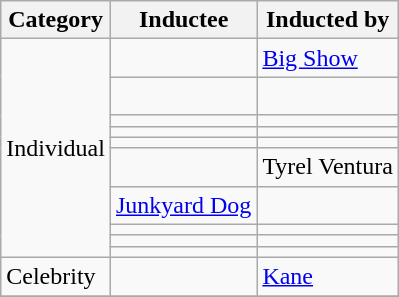<table class="wikitable">
<tr>
<th>Category</th>
<th>Inductee</th>
<th>Inducted by</th>
</tr>
<tr>
<td rowspan="10">Individual</td>
<td></td>
<td><a href='#'>Big Show</a></td>
</tr>
<tr>
<td><br></td>
<td></td>
</tr>
<tr>
<td></td>
<td></td>
</tr>
<tr>
<td></td>
<td></td>
</tr>
<tr>
<td></td>
<td></td>
</tr>
<tr>
<td></td>
<td>Tyrel Ventura</td>
</tr>
<tr>
<td><a href='#'>Junkyard Dog</a></td>
<td></td>
</tr>
<tr>
<td></td>
<td></td>
</tr>
<tr>
<td></td>
<td></td>
</tr>
<tr>
<td></td>
<td></td>
</tr>
<tr>
<td>Celebrity</td>
<td></td>
<td><a href='#'>Kane</a></td>
</tr>
<tr>
</tr>
</table>
